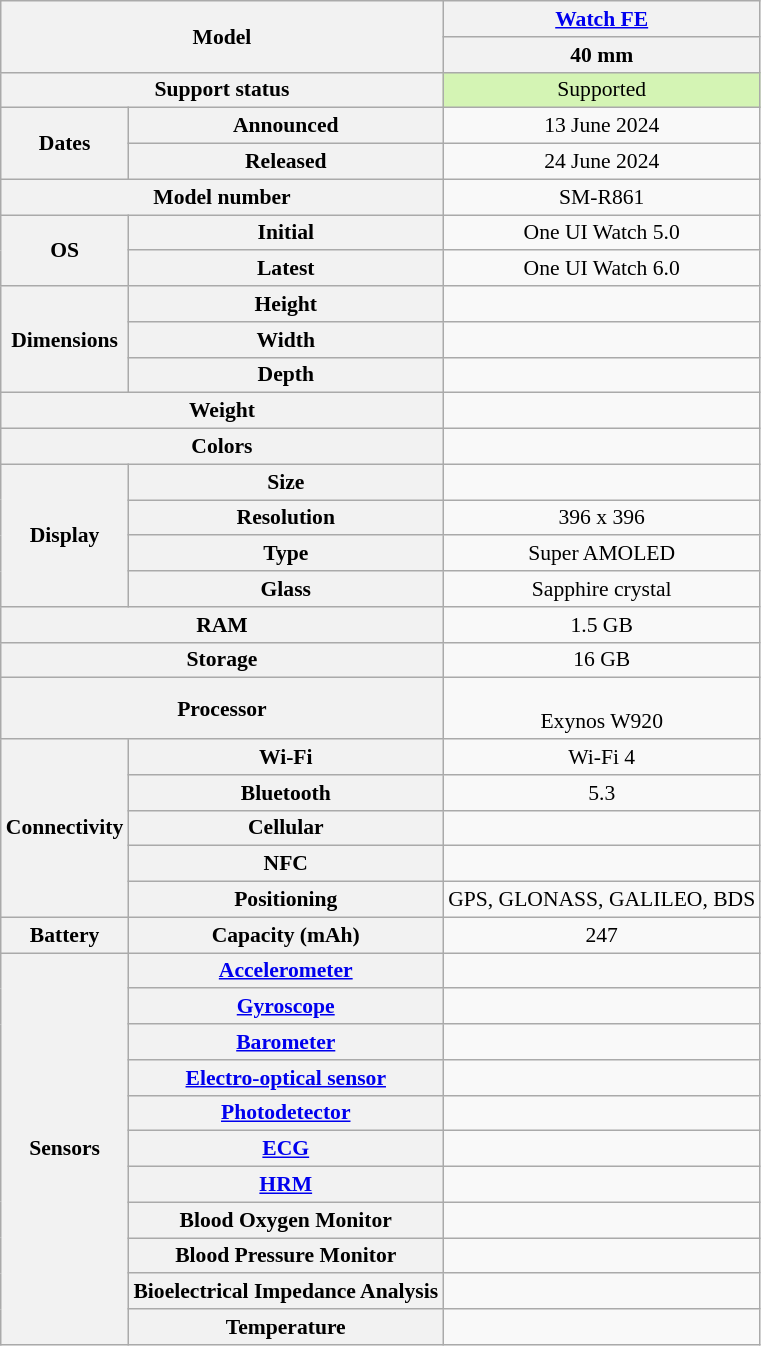<table class="wikitable" style="text-align:center; font-size:90%;">
<tr>
<th colspan="2" rowspan="2">Model</th>
<th style="min-width: 8em"><a href='#'>Watch FE</a></th>
</tr>
<tr>
<th>40 mm</th>
</tr>
<tr>
<th colspan="2">Support status</th>
<td style="background:#d4f4b4" colspan="1">Supported</td>
</tr>
<tr>
<th rowspan="2">Dates</th>
<th>Announced</th>
<td>13 June 2024</td>
</tr>
<tr>
<th>Released</th>
<td>24 June 2024</td>
</tr>
<tr>
<th colspan="2">Model number</th>
<td>SM-R861</td>
</tr>
<tr>
<th rowspan="2">OS</th>
<th>Initial</th>
<td>One UI Watch 5.0<br></td>
</tr>
<tr>
<th>Latest</th>
<td>One UI Watch 6.0<br></td>
</tr>
<tr>
<th rowspan="3">Dimensions<br></th>
<th>Height</th>
<td></td>
</tr>
<tr>
<th>Width</th>
<td></td>
</tr>
<tr>
<th>Depth</th>
<td></td>
</tr>
<tr>
<th colspan="2">Weight<br></th>
<td></td>
</tr>
<tr>
<th colspan="2">Colors</th>
<td>  </td>
</tr>
<tr>
<th rowspan="4">Display</th>
<th>Size</th>
<td></td>
</tr>
<tr>
<th>Resolution</th>
<td>396 x 396</td>
</tr>
<tr>
<th>Type</th>
<td>Super AMOLED</td>
</tr>
<tr>
<th>Glass</th>
<td colspan="1">Sapphire crystal</td>
</tr>
<tr>
<th colspan="2">RAM</th>
<td>1.5 GB</td>
</tr>
<tr>
<th colspan="2">Storage</th>
<td>16 GB</td>
</tr>
<tr>
<th colspan="2">Processor</th>
<td><br>Exynos W920</td>
</tr>
<tr>
<th rowspan="5">Connectivity</th>
<th>Wi-Fi</th>
<td>Wi-Fi 4</td>
</tr>
<tr>
<th>Bluetooth</th>
<td>5.3</td>
</tr>
<tr>
<th>Cellular</th>
<td></td>
</tr>
<tr>
<th>NFC</th>
<td></td>
</tr>
<tr>
<th>Positioning</th>
<td>GPS, GLONASS, GALILEO, BDS</td>
</tr>
<tr>
<th rowspan="1">Battery</th>
<th>Capacity (mAh)</th>
<td>247</td>
</tr>
<tr>
<th rowspan="11">Sensors</th>
<th><a href='#'>Accelerometer</a></th>
<td></td>
</tr>
<tr>
<th><a href='#'>Gyroscope</a></th>
<td></td>
</tr>
<tr>
<th><a href='#'>Barometer</a></th>
<td></td>
</tr>
<tr>
<th><a href='#'>Electro-optical sensor</a></th>
<td></td>
</tr>
<tr>
<th><a href='#'>Photodetector</a></th>
<td></td>
</tr>
<tr>
<th><a href='#'>ECG</a></th>
<td></td>
</tr>
<tr>
<th><a href='#'>HRM</a></th>
<td></td>
</tr>
<tr>
<th>Blood Oxygen Monitor</th>
<td></td>
</tr>
<tr>
<th>Blood Pressure Monitor</th>
<td></td>
</tr>
<tr>
<th>Bioelectrical Impedance Analysis</th>
<td></td>
</tr>
<tr>
<th>Temperature</th>
<td></td>
</tr>
</table>
